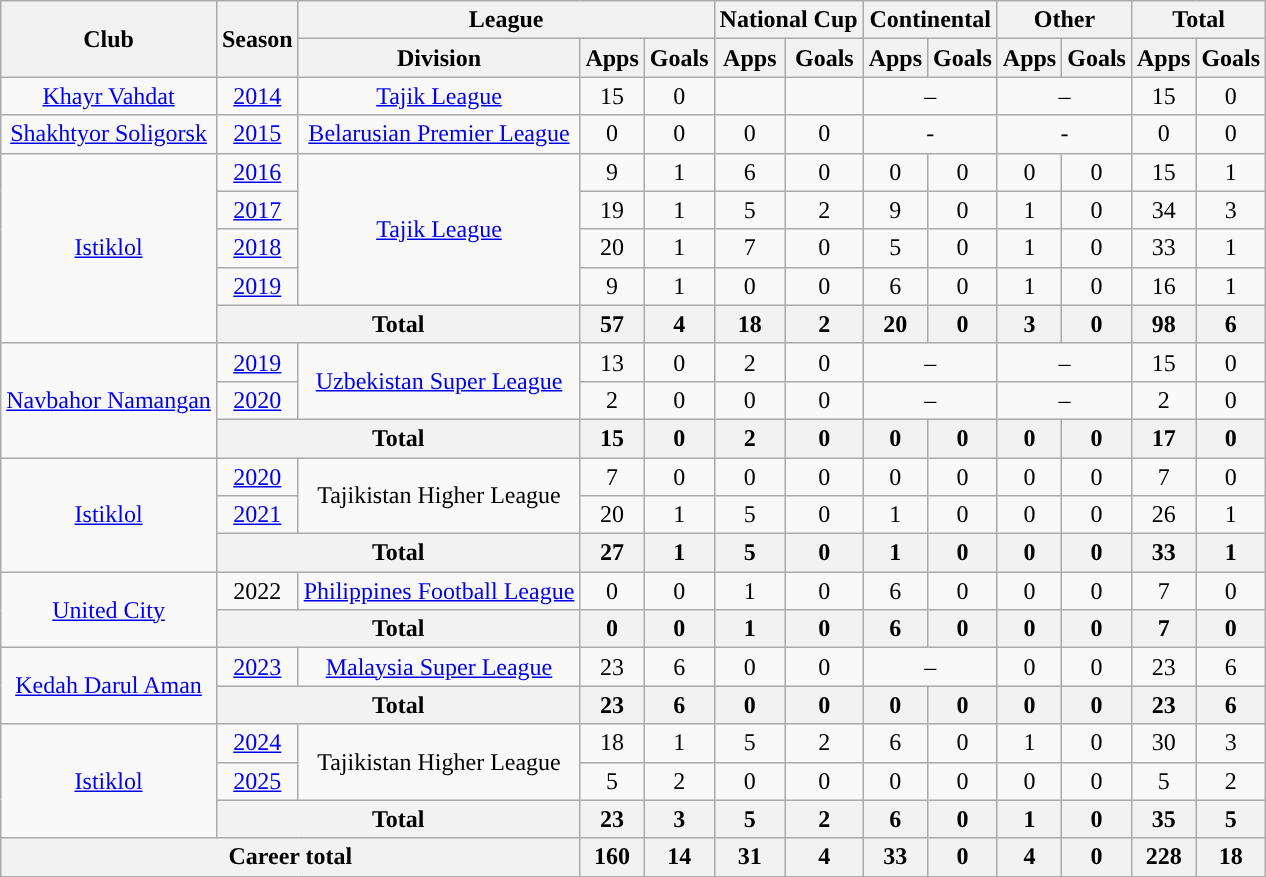<table class="wikitable" style="text-align: center;">
<tr>
<th rowspan="2">Club</th>
<th rowspan="2">Season</th>
<th colspan="3">League</th>
<th colspan="2">National Cup</th>
<th colspan="2">Continental</th>
<th colspan="2">Other</th>
<th colspan="2">Total</th>
</tr>
<tr>
<th>Division</th>
<th>Apps</th>
<th>Goals</th>
<th>Apps</th>
<th>Goals</th>
<th>Apps</th>
<th>Goals</th>
<th>Apps</th>
<th>Goals</th>
<th>Apps</th>
<th>Goals</th>
</tr>
<tr>
<td rowspan="1" valign="center"><a href='#'>Khayr Vahdat</a></td>
<td><a href='#'>2014</a></td>
<td rowspan="1" valign="center"><a href='#'>Tajik League</a></td>
<td>15</td>
<td>0</td>
<td></td>
<td></td>
<td colspan="2">–</td>
<td colspan="2">–</td>
<td>15</td>
<td>0</td>
</tr>
<tr>
<td rowspan="1" valign="center"><a href='#'>Shakhtyor Soligorsk</a></td>
<td><a href='#'>2015</a></td>
<td rowspan="1" valign="center"><a href='#'>Belarusian Premier League</a></td>
<td>0</td>
<td>0</td>
<td>0</td>
<td>0</td>
<td colspan="2">-</td>
<td colspan="2">-</td>
<td>0</td>
<td>0</td>
</tr>
<tr>
<td rowspan="5" valign="center"><a href='#'>Istiklol</a></td>
<td><a href='#'>2016</a></td>
<td rowspan="4" valign="center"><a href='#'>Tajik League</a></td>
<td>9</td>
<td>1</td>
<td>6</td>
<td>0</td>
<td>0</td>
<td>0</td>
<td>0</td>
<td>0</td>
<td>15</td>
<td>1</td>
</tr>
<tr>
<td><a href='#'>2017</a></td>
<td>19</td>
<td>1</td>
<td>5</td>
<td>2</td>
<td>9</td>
<td>0</td>
<td>1</td>
<td>0</td>
<td>34</td>
<td>3</td>
</tr>
<tr>
<td><a href='#'>2018</a></td>
<td>20</td>
<td>1</td>
<td>7</td>
<td>0</td>
<td>5</td>
<td>0</td>
<td>1</td>
<td>0</td>
<td>33</td>
<td>1</td>
</tr>
<tr>
<td><a href='#'>2019</a></td>
<td>9</td>
<td>1</td>
<td>0</td>
<td>0</td>
<td>6</td>
<td>0</td>
<td>1</td>
<td>0</td>
<td>16</td>
<td>1</td>
</tr>
<tr>
<th colspan="2">Total</th>
<th>57</th>
<th>4</th>
<th>18</th>
<th>2</th>
<th>20</th>
<th>0</th>
<th>3</th>
<th>0</th>
<th>98</th>
<th>6</th>
</tr>
<tr>
<td rowspan="3" valign="center"><a href='#'>Navbahor Namangan</a></td>
<td><a href='#'>2019</a></td>
<td rowspan="2" valign="center"><a href='#'>Uzbekistan Super League</a></td>
<td>13</td>
<td>0</td>
<td>2</td>
<td>0</td>
<td colspan="2">–</td>
<td colspan="2">–</td>
<td>15</td>
<td>0</td>
</tr>
<tr>
<td><a href='#'>2020</a></td>
<td>2</td>
<td>0</td>
<td>0</td>
<td>0</td>
<td colspan="2">–</td>
<td colspan="2">–</td>
<td>2</td>
<td>0</td>
</tr>
<tr>
<th colspan="2">Total</th>
<th>15</th>
<th>0</th>
<th>2</th>
<th>0</th>
<th>0</th>
<th>0</th>
<th>0</th>
<th>0</th>
<th>17</th>
<th>0</th>
</tr>
<tr>
<td rowspan="3" valign="center"><a href='#'>Istiklol</a></td>
<td><a href='#'>2020</a></td>
<td rowspan="2" valign="center">Tajikistan Higher League</td>
<td>7</td>
<td>0</td>
<td>0</td>
<td>0</td>
<td>0</td>
<td>0</td>
<td>0</td>
<td>0</td>
<td>7</td>
<td>0</td>
</tr>
<tr>
<td><a href='#'>2021</a></td>
<td>20</td>
<td>1</td>
<td>5</td>
<td>0</td>
<td>1</td>
<td>0</td>
<td>0</td>
<td>0</td>
<td>26</td>
<td>1</td>
</tr>
<tr>
<th colspan="2">Total</th>
<th>27</th>
<th>1</th>
<th>5</th>
<th>0</th>
<th>1</th>
<th>0</th>
<th>0</th>
<th>0</th>
<th>33</th>
<th>1</th>
</tr>
<tr>
<td rowspan="2" valign="center"><a href='#'>United City</a></td>
<td>2022</td>
<td valign="center"><a href='#'>Philippines Football League</a></td>
<td>0</td>
<td>0</td>
<td>1</td>
<td>0</td>
<td>6</td>
<td>0</td>
<td>0</td>
<td>0</td>
<td>7</td>
<td>0</td>
</tr>
<tr>
<th colspan="2">Total</th>
<th>0</th>
<th>0</th>
<th>1</th>
<th>0</th>
<th>6</th>
<th>0</th>
<th>0</th>
<th>0</th>
<th>7</th>
<th>0</th>
</tr>
<tr>
<td rowspan="2" valign="center"><a href='#'>Kedah Darul Aman</a></td>
<td><a href='#'>2023</a></td>
<td valign="center"><a href='#'>Malaysia Super League</a></td>
<td>23</td>
<td>6</td>
<td>0</td>
<td>0</td>
<td colspan="2">–</td>
<td 0>0</td>
<td>0</td>
<td>23</td>
<td>6</td>
</tr>
<tr>
<th colspan="2">Total</th>
<th>23</th>
<th>6</th>
<th>0</th>
<th>0</th>
<th>0</th>
<th>0</th>
<th>0</th>
<th>0</th>
<th>23</th>
<th>6</th>
</tr>
<tr>
<td rowspan="3" valign="center"><a href='#'>Istiklol</a></td>
<td><a href='#'>2024</a></td>
<td rowspan="2" valign="center">Tajikistan Higher League</td>
<td>18</td>
<td>1</td>
<td>5</td>
<td>2</td>
<td>6</td>
<td>0</td>
<td>1</td>
<td>0</td>
<td>30</td>
<td>3</td>
</tr>
<tr>
<td><a href='#'>2025</a></td>
<td>5</td>
<td>2</td>
<td>0</td>
<td>0</td>
<td>0</td>
<td>0</td>
<td>0</td>
<td>0</td>
<td>5</td>
<td>2</td>
</tr>
<tr>
<th colspan="2">Total</th>
<th>23</th>
<th>3</th>
<th>5</th>
<th>2</th>
<th>6</th>
<th>0</th>
<th>1</th>
<th>0</th>
<th>35</th>
<th>5</th>
</tr>
<tr>
<th colspan="3">Career total</th>
<th>160</th>
<th>14</th>
<th>31</th>
<th>4</th>
<th>33</th>
<th>0</th>
<th>4</th>
<th>0</th>
<th>228</th>
<th>18</th>
</tr>
</table>
